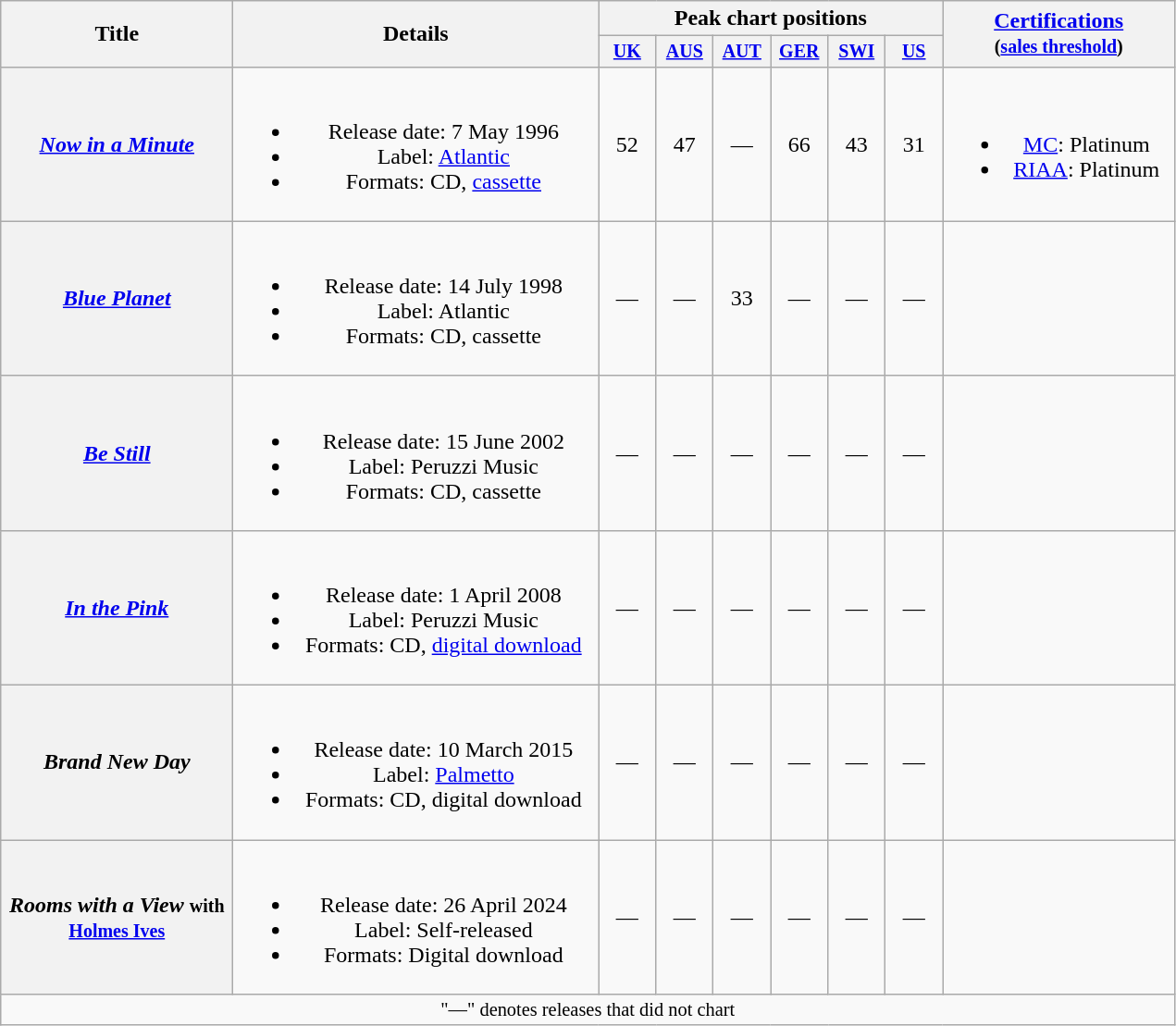<table class="wikitable plainrowheaders" style="text-align:center;">
<tr>
<th rowspan="2" style="width:10em;">Title</th>
<th rowspan="2" style="width:16em;">Details</th>
<th colspan="6">Peak chart positions</th>
<th rowspan="2" style="width:10em;"><a href='#'>Certifications</a><br><small>(<a href='#'>sales threshold</a>)</small></th>
</tr>
<tr style="font-size:smaller;">
<th style="width:35px;"><a href='#'>UK</a><br></th>
<th style="width:35px;"><a href='#'>AUS</a><br></th>
<th style="width:35px;"><a href='#'>AUT</a><br></th>
<th style="width:35px;"><a href='#'>GER</a><br></th>
<th style="width:35px;"><a href='#'>SWI</a><br></th>
<th style="width:35px;"><a href='#'>US</a><br></th>
</tr>
<tr>
<th scope="row"><em><a href='#'>Now in a Minute</a></em></th>
<td><br><ul><li>Release date: 7 May 1996</li><li>Label: <a href='#'>Atlantic</a></li><li>Formats: CD, <a href='#'>cassette</a></li></ul></td>
<td>52</td>
<td>47</td>
<td>—</td>
<td>66</td>
<td>43</td>
<td>31</td>
<td><br><ul><li><a href='#'>MC</a>: Platinum</li><li><a href='#'>RIAA</a>: Platinum</li></ul></td>
</tr>
<tr>
<th scope="row"><em><a href='#'>Blue Planet</a></em></th>
<td><br><ul><li>Release date: 14 July 1998</li><li>Label: Atlantic</li><li>Formats: CD, cassette</li></ul></td>
<td>—</td>
<td>—</td>
<td>33</td>
<td>—</td>
<td>—</td>
<td>—</td>
<td></td>
</tr>
<tr>
<th scope="row"><em><a href='#'>Be Still</a></em></th>
<td><br><ul><li>Release date: 15 June 2002</li><li>Label: Peruzzi Music</li><li>Formats: CD, cassette</li></ul></td>
<td>—</td>
<td>—</td>
<td>—</td>
<td>—</td>
<td>—</td>
<td>—</td>
<td></td>
</tr>
<tr>
<th scope="row"><em><a href='#'>In the Pink</a></em></th>
<td><br><ul><li>Release date: 1 April 2008</li><li>Label: Peruzzi Music</li><li>Formats: CD, <a href='#'>digital download</a></li></ul></td>
<td>—</td>
<td>—</td>
<td>—</td>
<td>—</td>
<td>—</td>
<td>—</td>
<td></td>
</tr>
<tr>
<th scope="row"><em>Brand New Day</em></th>
<td><br><ul><li>Release date: 10 March 2015</li><li>Label: <a href='#'>Palmetto</a></li><li>Formats: CD, digital download</li></ul></td>
<td>—</td>
<td>—</td>
<td>—</td>
<td>—</td>
<td>—</td>
<td>—</td>
<td></td>
</tr>
<tr>
<th scope="row"><em>Rooms with a View</em> <small> with <a href='#'>Holmes Ives</a></small></th>
<td><br><ul><li>Release date: 26 April 2024</li><li>Label: Self-released</li><li>Formats: Digital download</li></ul></td>
<td>—</td>
<td>—</td>
<td>—</td>
<td>—</td>
<td>—</td>
<td>—</td>
<td></td>
</tr>
<tr>
<td colspan="15" style="font-size:85%">"—" denotes releases that did not chart</td>
</tr>
</table>
